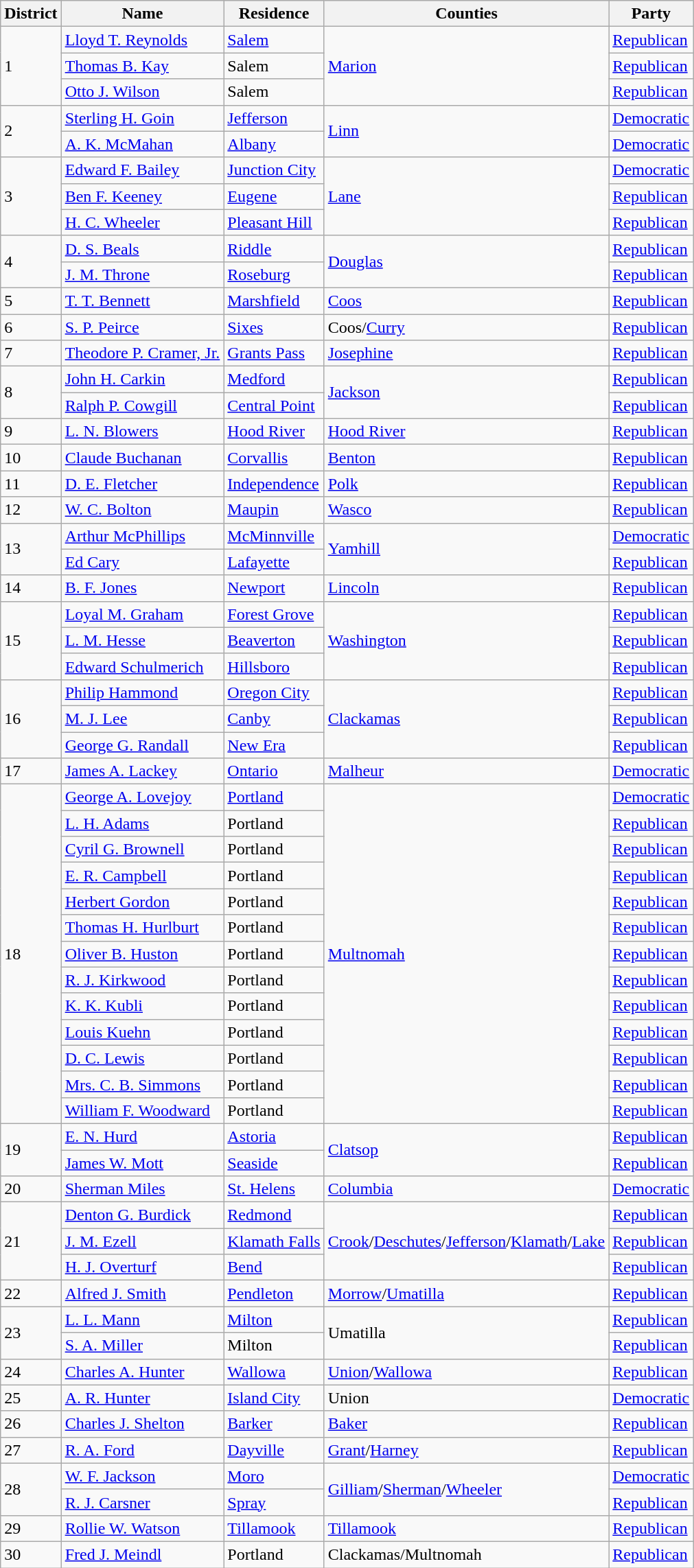<table class=wikitable>
<tr>
<th>District</th>
<th>Name</th>
<th>Residence</th>
<th>Counties</th>
<th>Party</th>
</tr>
<tr>
<td rowspan="3">1</td>
<td><a href='#'>Lloyd T. Reynolds</a></td>
<td><a href='#'>Salem</a></td>
<td rowspan="3"><a href='#'>Marion</a></td>
<td><a href='#'>Republican</a></td>
</tr>
<tr>
<td> <a href='#'>Thomas B. Kay</a></td>
<td>Salem </td>
<td><a href='#'>Republican</a></td>
</tr>
<tr>
<td> <a href='#'>Otto J. Wilson</a></td>
<td>Salem </td>
<td><a href='#'>Republican</a></td>
</tr>
<tr>
<td rowspan="2">2</td>
<td><a href='#'>Sterling H. Goin</a></td>
<td><a href='#'>Jefferson</a></td>
<td rowspan="2"><a href='#'>Linn</a></td>
<td><a href='#'>Democratic</a></td>
</tr>
<tr>
<td> <a href='#'>A. K. McMahan</a></td>
<td><a href='#'>Albany</a> </td>
<td><a href='#'>Democratic</a></td>
</tr>
<tr>
<td rowspan="3">3</td>
<td><a href='#'>Edward F. Bailey</a></td>
<td><a href='#'>Junction City</a></td>
<td rowspan="3"><a href='#'>Lane</a></td>
<td><a href='#'>Democratic</a></td>
</tr>
<tr>
<td><a href='#'>Ben F. Keeney</a></td>
<td><a href='#'>Eugene</a> </td>
<td><a href='#'>Republican</a></td>
</tr>
<tr>
<td> <a href='#'>H. C. Wheeler</a></td>
<td><a href='#'>Pleasant Hill</a> </td>
<td><a href='#'>Republican</a></td>
</tr>
<tr>
<td rowspan="2">4</td>
<td><a href='#'>D. S. Beals</a></td>
<td><a href='#'>Riddle</a></td>
<td rowspan="2"><a href='#'>Douglas</a></td>
<td><a href='#'>Republican</a></td>
</tr>
<tr>
<td> <a href='#'>J. M. Throne</a></td>
<td><a href='#'>Roseburg</a></td>
<td><a href='#'>Republican</a></td>
</tr>
<tr>
<td>5</td>
<td><a href='#'>T. T. Bennett</a></td>
<td><a href='#'>Marshfield</a></td>
<td><a href='#'>Coos</a></td>
<td><a href='#'>Republican</a></td>
</tr>
<tr>
<td>6</td>
<td><a href='#'>S. P. Peirce</a></td>
<td><a href='#'>Sixes</a></td>
<td>Coos/<a href='#'>Curry</a></td>
<td><a href='#'>Republican</a></td>
</tr>
<tr>
<td>7</td>
<td><a href='#'>Theodore P. Cramer, Jr.</a></td>
<td><a href='#'>Grants Pass</a></td>
<td><a href='#'>Josephine</a></td>
<td><a href='#'>Republican</a></td>
</tr>
<tr>
<td rowspan="2">8</td>
<td><a href='#'>John H. Carkin</a></td>
<td><a href='#'>Medford</a></td>
<td rowspan="2"><a href='#'>Jackson</a></td>
<td><a href='#'>Republican</a></td>
</tr>
<tr>
<td> <a href='#'>Ralph P. Cowgill</a></td>
<td><a href='#'>Central Point</a></td>
<td><a href='#'>Republican</a></td>
</tr>
<tr>
<td>9</td>
<td><a href='#'>L. N. Blowers</a></td>
<td><a href='#'>Hood River</a></td>
<td><a href='#'>Hood River</a></td>
<td><a href='#'>Republican</a></td>
</tr>
<tr>
<td>10</td>
<td><a href='#'>Claude Buchanan</a></td>
<td><a href='#'>Corvallis</a></td>
<td><a href='#'>Benton</a></td>
<td><a href='#'>Republican</a></td>
</tr>
<tr>
<td>11</td>
<td><a href='#'>D. E. Fletcher</a></td>
<td><a href='#'>Independence</a></td>
<td><a href='#'>Polk</a></td>
<td><a href='#'>Republican</a></td>
</tr>
<tr>
<td>12</td>
<td><a href='#'>W. C. Bolton</a></td>
<td><a href='#'>Maupin</a></td>
<td><a href='#'>Wasco</a></td>
<td><a href='#'>Republican</a></td>
</tr>
<tr>
<td rowspan="2">13</td>
<td><a href='#'>Arthur McPhillips</a></td>
<td><a href='#'>McMinnville</a></td>
<td rowspan="2"><a href='#'>Yamhill</a></td>
<td><a href='#'>Democratic</a></td>
</tr>
<tr>
<td> <a href='#'>Ed Cary</a></td>
<td><a href='#'>Lafayette</a> </td>
<td><a href='#'>Republican</a></td>
</tr>
<tr>
<td>14</td>
<td><a href='#'>B. F. Jones</a></td>
<td><a href='#'>Newport</a></td>
<td><a href='#'>Lincoln</a></td>
<td><a href='#'>Republican</a></td>
</tr>
<tr>
<td rowspan="3">15</td>
<td><a href='#'>Loyal M. Graham</a></td>
<td><a href='#'>Forest Grove</a></td>
<td rowspan="3"><a href='#'>Washington</a></td>
<td><a href='#'>Republican</a></td>
</tr>
<tr>
<td><a href='#'>L. M. Hesse</a></td>
<td><a href='#'>Beaverton</a> </td>
<td><a href='#'>Republican</a></td>
</tr>
<tr>
<td> <a href='#'>Edward Schulmerich</a></td>
<td><a href='#'>Hillsboro</a> </td>
<td><a href='#'>Republican</a></td>
</tr>
<tr>
<td rowspan="3">16</td>
<td><a href='#'>Philip Hammond</a></td>
<td><a href='#'>Oregon City</a></td>
<td rowspan="3"><a href='#'>Clackamas</a></td>
<td><a href='#'>Republican</a></td>
</tr>
<tr>
<td><a href='#'>M. J. Lee</a></td>
<td><a href='#'>Canby</a> </td>
<td><a href='#'>Republican</a></td>
</tr>
<tr>
<td> <a href='#'>George G. Randall</a></td>
<td><a href='#'>New Era</a> </td>
<td><a href='#'>Republican</a></td>
</tr>
<tr>
<td>17</td>
<td><a href='#'>James A. Lackey</a></td>
<td><a href='#'>Ontario</a></td>
<td><a href='#'>Malheur</a></td>
<td><a href='#'>Democratic</a></td>
</tr>
<tr>
<td rowspan="13">18</td>
<td><a href='#'>George A. Lovejoy</a></td>
<td><a href='#'>Portland</a></td>
<td rowspan="13"><a href='#'>Multnomah</a></td>
<td><a href='#'>Democratic</a></td>
</tr>
<tr>
<td> <a href='#'>L. H. Adams</a></td>
<td>Portland </td>
<td><a href='#'>Republican</a></td>
</tr>
<tr>
<td> <a href='#'>Cyril G. Brownell</a></td>
<td>Portland </td>
<td><a href='#'>Republican</a></td>
</tr>
<tr>
<td> <a href='#'>E. R. Campbell</a></td>
<td>Portland </td>
<td><a href='#'>Republican</a></td>
</tr>
<tr>
<td> <a href='#'>Herbert Gordon</a></td>
<td>Portland </td>
<td><a href='#'>Republican</a></td>
</tr>
<tr>
<td> <a href='#'>Thomas H. Hurlburt</a></td>
<td>Portland </td>
<td><a href='#'>Republican</a></td>
</tr>
<tr>
<td> <a href='#'>Oliver B. Huston</a></td>
<td>Portland </td>
<td><a href='#'>Republican</a></td>
</tr>
<tr>
<td> <a href='#'>R. J. Kirkwood</a></td>
<td>Portland </td>
<td><a href='#'>Republican</a></td>
</tr>
<tr>
<td> <a href='#'>K. K. Kubli</a></td>
<td>Portland </td>
<td><a href='#'>Republican</a></td>
</tr>
<tr>
<td> <a href='#'>Louis Kuehn</a></td>
<td>Portland </td>
<td><a href='#'>Republican</a></td>
</tr>
<tr>
<td> <a href='#'>D. C. Lewis</a></td>
<td>Portland </td>
<td><a href='#'>Republican</a></td>
</tr>
<tr>
<td> <a href='#'>Mrs. C. B. Simmons</a></td>
<td>Portland </td>
<td><a href='#'>Republican</a></td>
</tr>
<tr>
<td> <a href='#'>William F. Woodward</a></td>
<td>Portland </td>
<td><a href='#'>Republican</a></td>
</tr>
<tr>
<td rowspan="2">19</td>
<td><a href='#'>E. N. Hurd</a></td>
<td><a href='#'>Astoria</a></td>
<td rowspan="2"><a href='#'>Clatsop</a></td>
<td><a href='#'>Republican</a></td>
</tr>
<tr>
<td> <a href='#'>James W. Mott</a></td>
<td><a href='#'>Seaside</a> </td>
<td><a href='#'>Republican</a></td>
</tr>
<tr>
<td>20</td>
<td><a href='#'>Sherman Miles</a></td>
<td><a href='#'>St. Helens</a></td>
<td><a href='#'>Columbia</a></td>
<td><a href='#'>Democratic</a></td>
</tr>
<tr>
<td rowspan="3">21</td>
<td><a href='#'>Denton G. Burdick</a></td>
<td><a href='#'>Redmond</a></td>
<td rowspan="3"><a href='#'>Crook</a>/<a href='#'>Deschutes</a>/<a href='#'>Jefferson</a>/<a href='#'>Klamath</a>/<a href='#'>Lake</a></td>
<td><a href='#'>Republican</a></td>
</tr>
<tr>
<td><a href='#'>J. M. Ezell</a></td>
<td><a href='#'>Klamath Falls</a> </td>
<td><a href='#'>Republican</a></td>
</tr>
<tr>
<td> <a href='#'>H. J. Overturf</a></td>
<td><a href='#'>Bend</a> </td>
<td><a href='#'>Republican</a></td>
</tr>
<tr>
<td>22</td>
<td><a href='#'>Alfred J. Smith</a></td>
<td><a href='#'>Pendleton</a></td>
<td><a href='#'>Morrow</a>/<a href='#'>Umatilla</a></td>
<td><a href='#'>Republican</a></td>
</tr>
<tr>
<td rowspan="2">23</td>
<td><a href='#'>L. L. Mann</a></td>
<td><a href='#'>Milton</a></td>
<td rowspan="2">Umatilla</td>
<td><a href='#'>Republican</a></td>
</tr>
<tr>
<td> <a href='#'>S. A. Miller</a></td>
<td>Milton </td>
<td><a href='#'>Republican</a></td>
</tr>
<tr>
<td>24</td>
<td><a href='#'>Charles A. Hunter</a></td>
<td><a href='#'>Wallowa</a></td>
<td><a href='#'>Union</a>/<a href='#'>Wallowa</a></td>
<td><a href='#'>Republican</a></td>
</tr>
<tr>
<td>25</td>
<td><a href='#'>A. R. Hunter</a></td>
<td><a href='#'>Island City</a></td>
<td>Union</td>
<td><a href='#'>Democratic</a></td>
</tr>
<tr>
<td>26</td>
<td><a href='#'>Charles J. Shelton</a></td>
<td><a href='#'>Barker</a></td>
<td><a href='#'>Baker</a></td>
<td><a href='#'>Republican</a></td>
</tr>
<tr>
<td>27</td>
<td><a href='#'>R. A. Ford</a></td>
<td><a href='#'>Dayville</a></td>
<td><a href='#'>Grant</a>/<a href='#'>Harney</a></td>
<td><a href='#'>Republican</a></td>
</tr>
<tr>
<td rowspan="2">28</td>
<td><a href='#'>W. F. Jackson</a></td>
<td><a href='#'>Moro</a></td>
<td rowspan="2"><a href='#'>Gilliam</a>/<a href='#'>Sherman</a>/<a href='#'>Wheeler</a></td>
<td><a href='#'>Democratic</a></td>
</tr>
<tr>
<td> <a href='#'>R. J. Carsner</a></td>
<td><a href='#'>Spray</a> </td>
<td><a href='#'>Republican</a></td>
</tr>
<tr>
<td>29</td>
<td><a href='#'>Rollie W. Watson</a></td>
<td><a href='#'>Tillamook</a></td>
<td><a href='#'>Tillamook</a></td>
<td><a href='#'>Republican</a></td>
</tr>
<tr>
<td>30</td>
<td><a href='#'>Fred J. Meindl</a></td>
<td>Portland</td>
<td>Clackamas/Multnomah</td>
<td><a href='#'>Republican</a></td>
</tr>
</table>
